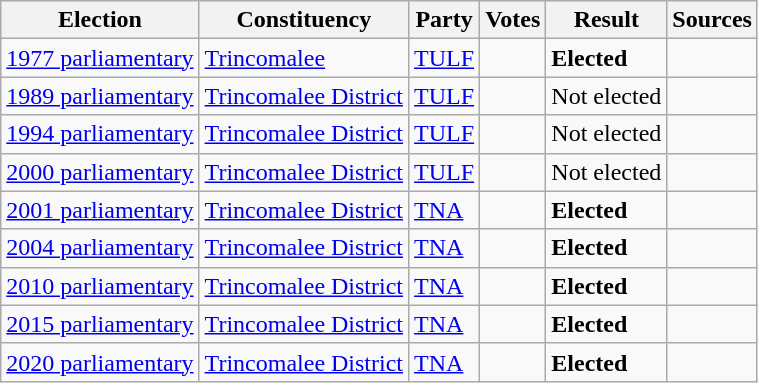<table class="wikitable" style="text-align:left;">
<tr>
<th scope=col>Election</th>
<th scope=col>Constituency</th>
<th scope=col>Party</th>
<th scope=col>Votes</th>
<th scope=col>Result</th>
<th scope=col>Sources</th>
</tr>
<tr>
<td><a href='#'>1977 parliamentary</a></td>
<td><a href='#'>Trincomalee</a></td>
<td><a href='#'>TULF</a></td>
<td align=right></td>
<td><strong>Elected</strong></td>
<td></td>
</tr>
<tr>
<td><a href='#'>1989 parliamentary</a></td>
<td><a href='#'>Trincomalee District</a></td>
<td><a href='#'>TULF</a></td>
<td align=right></td>
<td>Not elected</td>
<td></td>
</tr>
<tr>
<td><a href='#'>1994 parliamentary</a></td>
<td><a href='#'>Trincomalee District</a></td>
<td><a href='#'>TULF</a></td>
<td align=right></td>
<td>Not elected</td>
<td></td>
</tr>
<tr>
<td><a href='#'>2000 parliamentary</a></td>
<td><a href='#'>Trincomalee District</a></td>
<td><a href='#'>TULF</a></td>
<td></td>
<td>Not elected</td>
<td></td>
</tr>
<tr>
<td><a href='#'>2001 parliamentary</a></td>
<td><a href='#'>Trincomalee District</a></td>
<td><a href='#'>TNA</a></td>
<td align=right></td>
<td><strong>Elected</strong></td>
<td></td>
</tr>
<tr>
<td><a href='#'>2004 parliamentary</a></td>
<td><a href='#'>Trincomalee District</a></td>
<td><a href='#'>TNA</a></td>
<td align=right></td>
<td><strong>Elected</strong></td>
<td></td>
</tr>
<tr>
<td><a href='#'>2010 parliamentary</a></td>
<td><a href='#'>Trincomalee District</a></td>
<td><a href='#'>TNA</a></td>
<td align=right></td>
<td><strong>Elected</strong></td>
<td></td>
</tr>
<tr>
<td><a href='#'>2015 parliamentary</a></td>
<td><a href='#'>Trincomalee District</a></td>
<td><a href='#'>TNA</a></td>
<td align=right></td>
<td><strong>Elected</strong></td>
<td></td>
</tr>
<tr>
<td><a href='#'>2020 parliamentary</a></td>
<td><a href='#'>Trincomalee District</a></td>
<td><a href='#'>TNA</a></td>
<td align=right></td>
<td><strong>Elected</strong></td>
<td></td>
</tr>
</table>
